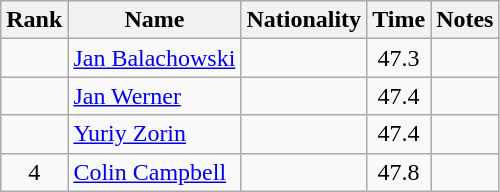<table class="wikitable sortable" style="text-align:center">
<tr>
<th>Rank</th>
<th>Name</th>
<th>Nationality</th>
<th>Time</th>
<th>Notes</th>
</tr>
<tr>
<td></td>
<td align="left"><a href='#'>Jan Balachowski</a></td>
<td align=left></td>
<td>47.3</td>
<td></td>
</tr>
<tr>
<td></td>
<td align="left"><a href='#'>Jan Werner</a></td>
<td align=left></td>
<td>47.4</td>
<td></td>
</tr>
<tr>
<td></td>
<td align="left"><a href='#'>Yuriy Zorin</a></td>
<td align=left></td>
<td>47.4</td>
<td></td>
</tr>
<tr>
<td>4</td>
<td align="left"><a href='#'>Colin Campbell</a></td>
<td align=left></td>
<td>47.8</td>
<td></td>
</tr>
</table>
